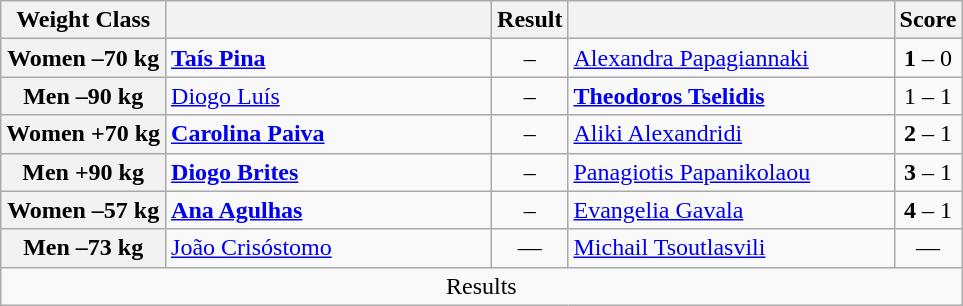<table class="wikitable">
<tr>
<th>Weight Class</th>
<th style="width:210px;"></th>
<th>Result</th>
<th style="width:210px;"></th>
<th>Score</th>
</tr>
<tr>
<th>Women –70 kg</th>
<td><strong><a href='#'>Taís Pina</a></strong></td>
<td align=center><strong></strong> – </td>
<td><a href='#'>Alexandra Papagiannaki</a></td>
<td align=center><strong>1</strong> – 0</td>
</tr>
<tr>
<th>Men –90 kg</th>
<td><a href='#'>Diogo Luís</a></td>
<td align=center> – <strong></strong></td>
<td><strong><a href='#'>Theodoros Tselidis</a></strong></td>
<td align=center>1 – 1</td>
</tr>
<tr>
<th>Women +70 kg</th>
<td><strong><a href='#'>Carolina Paiva</a></strong></td>
<td align=center><strong></strong> – </td>
<td><a href='#'>Aliki Alexandridi</a></td>
<td align=center><strong>2</strong> – 1</td>
</tr>
<tr>
<th>Men +90 kg</th>
<td><strong><a href='#'>Diogo Brites</a></strong></td>
<td align=center><strong></strong> – </td>
<td><a href='#'>Panagiotis Papanikolaou</a></td>
<td align=center><strong>3</strong> – 1</td>
</tr>
<tr>
<th>Women –57 kg</th>
<td><strong><a href='#'>Ana Agulhas</a></strong></td>
<td align=center><strong></strong> – </td>
<td><a href='#'>Evangelia Gavala</a></td>
<td align=center><strong>4</strong> – 1</td>
</tr>
<tr>
<th>Men –73 kg</th>
<td><a href='#'>João Crisóstomo</a></td>
<td align=center>—</td>
<td><a href='#'>Michail Tsoutlasvili</a></td>
<td align=center>—</td>
</tr>
<tr>
<td align=center colspan=5>Results</td>
</tr>
</table>
